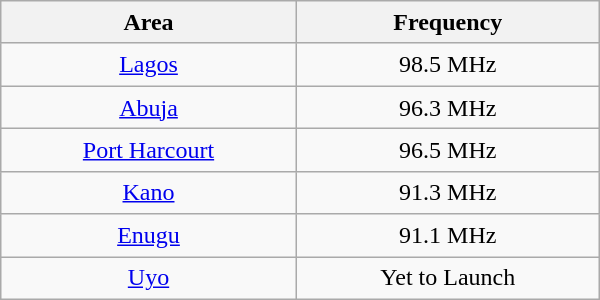<table class="wikitable sortable" style="text-align:center; width:400px; height:200px;">
<tr>
<th scope = "col">Area</th>
<th scope = "col">Frequency</th>
</tr>
<tr>
<td><a href='#'>Lagos</a></td>
<td>98.5 MHz</td>
</tr>
<tr>
<td><a href='#'>Abuja</a></td>
<td>96.3 MHz</td>
</tr>
<tr>
<td><a href='#'>Port Harcourt</a></td>
<td>96.5 MHz</td>
</tr>
<tr>
<td><a href='#'>Kano</a></td>
<td>91.3 MHz</td>
</tr>
<tr>
<td><a href='#'>Enugu</a></td>
<td>91.1 MHz</td>
</tr>
<tr>
<td><a href='#'>Uyo</a></td>
<td>Yet to Launch</td>
</tr>
</table>
